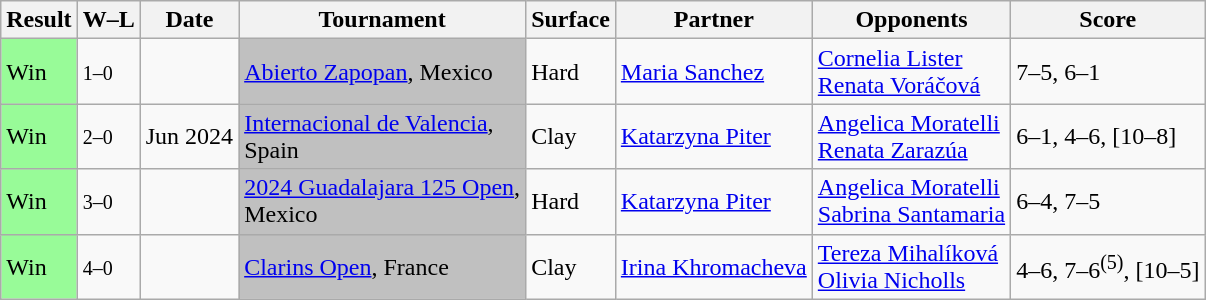<table class="sortable wikitable">
<tr>
<th>Result</th>
<th class="unsortable">W–L</th>
<th>Date</th>
<th>Tournament</th>
<th>Surface</th>
<th>Partner</th>
<th>Opponents</th>
<th class="unsortable">Score</th>
</tr>
<tr>
<td style="background:#98fb98;">Win</td>
<td><small>1–0</small></td>
<td><a href='#'></a></td>
<td style=background:silver><a href='#'>Abierto Zapopan</a>, Mexico</td>
<td>Hard</td>
<td> <a href='#'>Maria Sanchez</a></td>
<td> <a href='#'>Cornelia Lister</a> <br>  <a href='#'>Renata Voráčová</a></td>
<td>7–5, 6–1</td>
</tr>
<tr>
<td style="background:#98fb98;">Win</td>
<td><small>2–0</small></td>
<td>Jun 2024</td>
<td style=background:silver><a href='#'>Internacional de Valencia</a>, <br>Spain</td>
<td>Clay</td>
<td> <a href='#'>Katarzyna Piter</a></td>
<td> <a href='#'>Angelica Moratelli</a> <br>  <a href='#'>Renata Zarazúa</a></td>
<td>6–1, 4–6, [10–8]</td>
</tr>
<tr>
<td style="background:#98fb98;">Win</td>
<td><small>3–0</small></td>
<td><a href='#'></a></td>
<td style=background:silver><a href='#'>2024 Guadalajara 125 Open</a>, <br>Mexico</td>
<td>Hard</td>
<td> <a href='#'>Katarzyna Piter</a></td>
<td> <a href='#'>Angelica Moratelli</a> <br>  <a href='#'>Sabrina Santamaria</a></td>
<td>6–4, 7–5</td>
</tr>
<tr>
<td style="background:#98fb98;">Win</td>
<td><small>4–0</small></td>
<td><a href='#'></a></td>
<td bgcolor=silver><a href='#'>Clarins Open</a>, France</td>
<td>Clay</td>
<td> <a href='#'>Irina Khromacheva</a></td>
<td> <a href='#'>Tereza Mihalíková</a> <br>  <a href='#'>Olivia Nicholls</a></td>
<td>4–6, 7–6<sup>(5)</sup>, [10–5]</td>
</tr>
</table>
